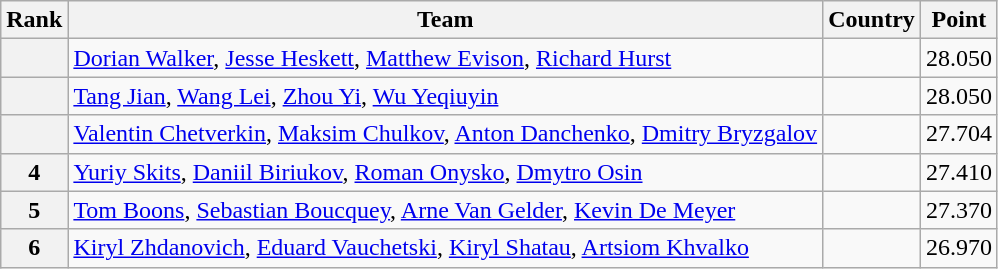<table class="wikitable sortable">
<tr>
<th>Rank</th>
<th>Team</th>
<th>Country</th>
<th>Point</th>
</tr>
<tr>
<th></th>
<td><a href='#'>Dorian Walker</a>, <a href='#'>Jesse Heskett</a>, <a href='#'>Matthew Evison</a>, <a href='#'>Richard Hurst</a></td>
<td></td>
<td>28.050</td>
</tr>
<tr>
<th></th>
<td><a href='#'>Tang Jian</a>, <a href='#'>Wang Lei</a>, <a href='#'>Zhou Yi</a>, <a href='#'>Wu Yeqiuyin</a></td>
<td></td>
<td>28.050</td>
</tr>
<tr>
<th></th>
<td><a href='#'>Valentin Chetverkin</a>, <a href='#'>Maksim Chulkov</a>, <a href='#'>Anton Danchenko</a>, <a href='#'>Dmitry Bryzgalov</a></td>
<td></td>
<td>27.704</td>
</tr>
<tr>
<th>4</th>
<td><a href='#'>Yuriy Skits</a>, <a href='#'>Daniil Biriukov</a>, <a href='#'>Roman Onysko</a>, <a href='#'>Dmytro Osin</a></td>
<td></td>
<td>27.410</td>
</tr>
<tr>
<th>5</th>
<td><a href='#'>Tom Boons</a>, <a href='#'>Sebastian Boucquey</a>, <a href='#'>Arne Van Gelder</a>, <a href='#'>Kevin De Meyer</a></td>
<td></td>
<td>27.370</td>
</tr>
<tr>
<th>6</th>
<td><a href='#'>Kiryl Zhdanovich</a>, <a href='#'>Eduard Vauchetski</a>, <a href='#'>Kiryl Shatau</a>, <a href='#'>Artsiom Khvalko</a></td>
<td></td>
<td>26.970</td>
</tr>
</table>
